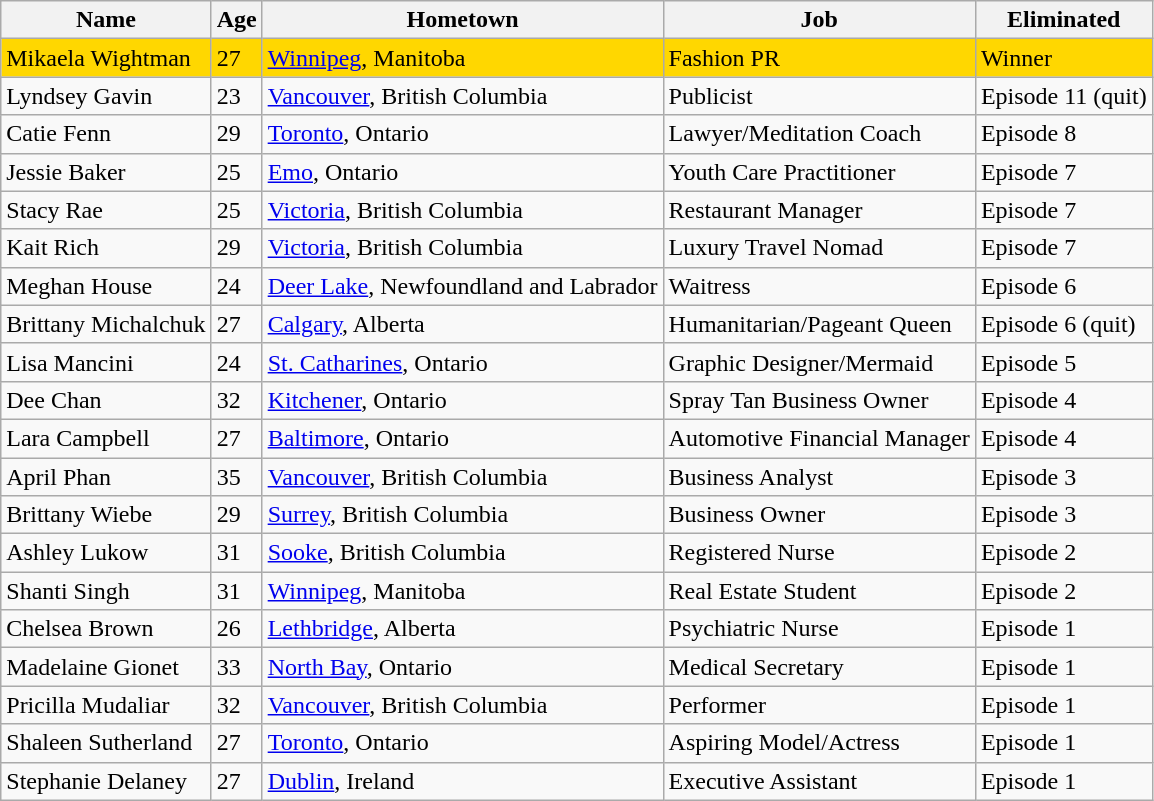<table class="wikitable sortable">
<tr>
<th>Name</th>
<th>Age</th>
<th>Hometown</th>
<th>Job</th>
<th>Eliminated</th>
</tr>
<tr bgcolor="gold">
<td>Mikaela Wightman</td>
<td>27</td>
<td><a href='#'>Winnipeg</a>, Manitoba</td>
<td>Fashion PR</td>
<td>Winner</td>
</tr>
<tr>
<td>Lyndsey Gavin</td>
<td>23</td>
<td><a href='#'>Vancouver</a>, British Columbia</td>
<td>Publicist</td>
<td>Episode 11 (quit)</td>
</tr>
<tr>
<td>Catie Fenn</td>
<td>29</td>
<td><a href='#'>Toronto</a>, Ontario</td>
<td>Lawyer/Meditation Coach</td>
<td>Episode 8</td>
</tr>
<tr>
<td>Jessie Baker</td>
<td>25</td>
<td><a href='#'>Emo</a>, Ontario</td>
<td>Youth Care Practitioner</td>
<td>Episode 7</td>
</tr>
<tr>
<td>Stacy Rae</td>
<td>25</td>
<td><a href='#'>Victoria</a>, British Columbia</td>
<td>Restaurant Manager</td>
<td>Episode 7</td>
</tr>
<tr>
<td>Kait Rich</td>
<td>29</td>
<td><a href='#'>Victoria</a>, British Columbia</td>
<td>Luxury Travel Nomad</td>
<td>Episode 7</td>
</tr>
<tr>
<td>Meghan House</td>
<td>24</td>
<td><a href='#'>Deer Lake</a>, Newfoundland and Labrador</td>
<td>Waitress</td>
<td>Episode 6</td>
</tr>
<tr>
<td>Brittany Michalchuk</td>
<td>27</td>
<td><a href='#'>Calgary</a>, Alberta</td>
<td>Humanitarian/Pageant Queen</td>
<td>Episode 6 (quit)</td>
</tr>
<tr>
<td>Lisa Mancini</td>
<td>24</td>
<td><a href='#'>St. Catharines</a>, Ontario</td>
<td>Graphic Designer/Mermaid</td>
<td>Episode 5</td>
</tr>
<tr>
<td>Dee Chan</td>
<td>32</td>
<td><a href='#'>Kitchener</a>, Ontario</td>
<td>Spray Tan Business Owner</td>
<td>Episode 4</td>
</tr>
<tr>
<td>Lara Campbell</td>
<td>27</td>
<td><a href='#'>Baltimore</a>, Ontario</td>
<td>Automotive Financial Manager</td>
<td>Episode 4</td>
</tr>
<tr>
<td>April Phan</td>
<td>35</td>
<td><a href='#'>Vancouver</a>, British Columbia</td>
<td>Business Analyst</td>
<td>Episode 3</td>
</tr>
<tr>
<td>Brittany Wiebe</td>
<td>29</td>
<td><a href='#'>Surrey</a>, British Columbia</td>
<td>Business Owner</td>
<td>Episode 3</td>
</tr>
<tr>
<td>Ashley Lukow</td>
<td>31</td>
<td><a href='#'>Sooke</a>, British Columbia</td>
<td>Registered Nurse</td>
<td>Episode 2</td>
</tr>
<tr>
<td>Shanti Singh</td>
<td>31</td>
<td><a href='#'>Winnipeg</a>, Manitoba</td>
<td>Real Estate Student</td>
<td>Episode 2</td>
</tr>
<tr>
<td>Chelsea Brown</td>
<td>26</td>
<td><a href='#'>Lethbridge</a>, Alberta</td>
<td>Psychiatric Nurse</td>
<td>Episode 1</td>
</tr>
<tr>
<td>Madelaine Gionet</td>
<td>33</td>
<td><a href='#'>North Bay</a>, Ontario</td>
<td>Medical Secretary</td>
<td>Episode 1</td>
</tr>
<tr>
<td>Pricilla Mudaliar</td>
<td>32</td>
<td><a href='#'>Vancouver</a>, British Columbia</td>
<td>Performer</td>
<td>Episode 1</td>
</tr>
<tr>
<td>Shaleen Sutherland</td>
<td>27</td>
<td><a href='#'>Toronto</a>, Ontario</td>
<td>Aspiring Model/Actress</td>
<td>Episode 1</td>
</tr>
<tr>
<td>Stephanie Delaney</td>
<td>27</td>
<td><a href='#'>Dublin</a>, Ireland</td>
<td>Executive Assistant</td>
<td>Episode 1</td>
</tr>
</table>
